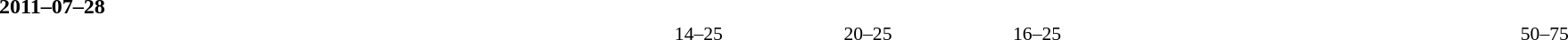<table width=100% cellspacing=1>
<tr>
<th width=15%></th>
<th width=10%></th>
<th width=15%></th>
<th width=10%></th>
<th width=10%></th>
<th width=10%></th>
<th width=10%></th>
<th width=10%></th>
<th width=10%></th>
</tr>
<tr>
<td colspan=3><strong>2011–07–28</strong></td>
</tr>
<tr style=font-size:90%>
<td align=right></td>
<td align=center></td>
<td><strong></strong></td>
<td>14–25</td>
<td>20–25</td>
<td>16–25</td>
<td></td>
<td></td>
<td>50–75</td>
</tr>
</table>
